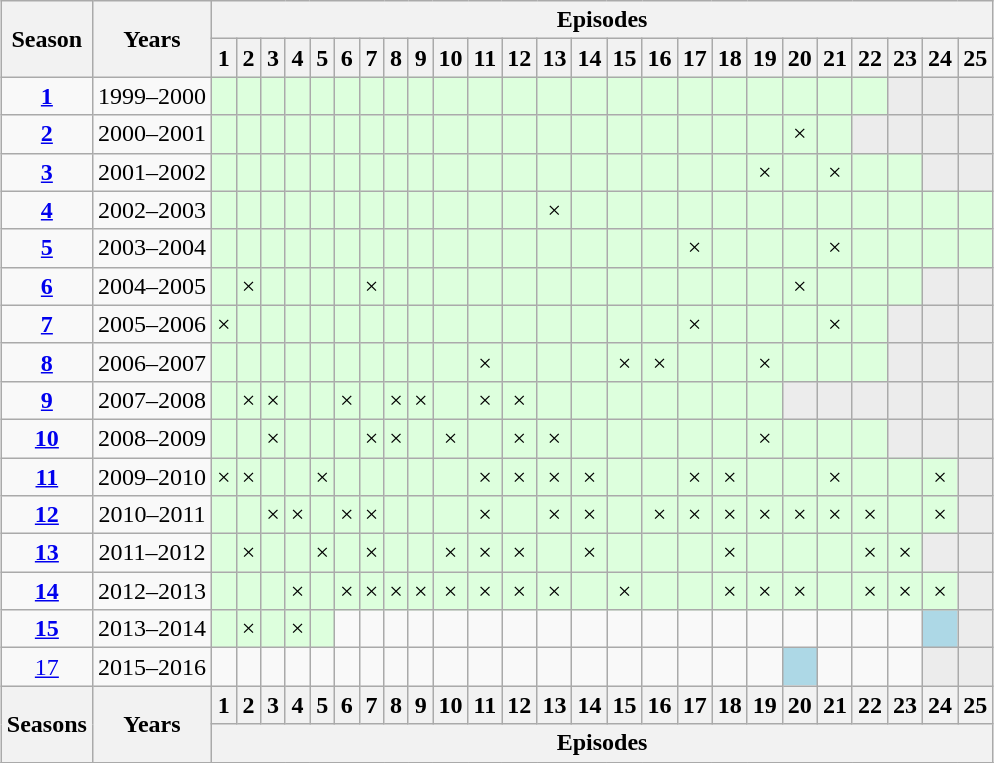<table class="wikitable" style="text-align:center; margin:auto;">
<tr>
<th colspan="1" rowspan="2" style="text-align:center;">Season</th>
<th colspan="1" rowspan="2" style="text-align:center;">Years</th>
<th colspan="25"  style="text-align:center;">Episodes</th>
</tr>
<tr>
<th colspan="1" style="text-align:center;">1</th>
<th colspan="1" style="text-align:center;">2</th>
<th colspan="1" style="text-align:center;">3</th>
<th colspan="1" style="text-align:center;">4</th>
<th colspan="1" style="text-align:center;">5</th>
<th colspan="1" style="text-align:center;">6</th>
<th colspan="1" style="text-align:center;">7</th>
<th colspan="1" style="text-align:center;">8</th>
<th colspan="1" style="text-align:center;">9</th>
<th colspan="1" style="text-align:center;">10</th>
<th colspan="1" style="text-align:center;">11</th>
<th colspan="1" style="text-align:center;">12</th>
<th colspan="1" style="text-align:center;">13</th>
<th colspan="1" style="text-align:center;">14</th>
<th colspan="1" style="text-align:center;">15</th>
<th colspan="1" style="text-align:center;">16</th>
<th colspan="1" style="text-align:center;">17</th>
<th colspan="1" style="text-align:center;">18</th>
<th colspan="1" style="text-align:center;">19</th>
<th colspan="1" style="text-align:center;">20</th>
<th colspan="1" style="text-align:center;">21</th>
<th colspan="1" style="text-align:center;">22</th>
<th colspan="1" style="text-align:center;">23</th>
<th colspan="1" style="text-align:center;">24</th>
<th colspan="1" style="text-align:center;">25</th>
</tr>
<tr>
<td><strong><a href='#'>1</a></strong></td>
<td>1999–2000</td>
<td colespan="1" style="background:#dfd; text-align:center;"></td>
<td colspan="1" style="background:#dfd; text-align:center;"></td>
<td colspan="1" style="background:#dfd; text-align:center;"></td>
<td colspan="1" style="background:#dfd; text-align:center;"></td>
<td colspan="1" style="background:#dfd; text-align:center;"></td>
<td colspan="1" style="background:#dfd; text-align:center;"></td>
<td colspan="1" style="background:#dfd; text-align:center;"></td>
<td colspan="1" style="background:#dfd; text-align:center;"></td>
<td colspan="1" style="background:#dfd; text-align:center;"></td>
<td colspan="1" style="background:#dfd; text-align:center;"></td>
<td colspan="1" style="background:#dfd; text-align:center;"></td>
<td colspan="1" style="background:#dfd; text-align:center;"></td>
<td colspan="1" style="background:#dfd; text-align:center;"></td>
<td colspan="1" style="background:#dfd; text-align:center;"></td>
<td colspan="1" style="background:#dfd; text-align:center;"></td>
<td colspan="1" style="background:#dfd; text-align:center;"></td>
<td colspan="1" style="background:#dfd; text-align:center;"></td>
<td colspan="1" style="background:#dfd; text-align:center;"></td>
<td colspan="1" style="background:#dfd; text-align:center;"></td>
<td colspan="1" style="background:#dfd; text-align:center;"></td>
<td colspan="1" style="background:#dfd; text-align:center;"></td>
<td colspan="1" style="background:#dfd; text-align:center;"></td>
<td colspan="1" style="background:#ececec; color:gray; vertical-align:middle; text-align:center;" class="table-na"></td>
<td colspan="1" style="background:#ececec; color:gray; vertical-align:middle; text-align:center;" class="table-na"></td>
<td colspan="1" style="background:#ececec; color:gray; vertical-align:middle; text-align:center;" class="table-na"></td>
</tr>
<tr>
<td><strong><a href='#'>2</a></strong></td>
<td>2000–2001</td>
<td colspan="1" style="background:#dfd; text-align:center;"></td>
<td colspan="1" style="background:#dfd; text-align:center;"></td>
<td colspan="1" style="background:#dfd; text-align:center;"></td>
<td colspan="1" style="background:#dfd; text-align:center;"></td>
<td colspan="1" style="background:#dfd; text-align:center;"></td>
<td colspan="1" style="background:#dfd; text-align:center;"></td>
<td colspan="1" style="background:#dfd; text-align:center;"></td>
<td colspan="1" style="background:#dfd; text-align:center;"></td>
<td colspan="1" style="background:#dfd; text-align:center;"></td>
<td colspan="1" style="background:#dfd; text-align:center;"></td>
<td colspan="1" style="background:#dfd; text-align:center;"></td>
<td colspan="1" style="background:#dfd; text-align:center;"></td>
<td colspan="1" style="background:#dfd; text-align:center;"></td>
<td colspan="1" style="background:#dfd; text-align:center;"></td>
<td colspan="1" style="background:#dfd; text-align:center;"></td>
<td colspan="1" style="background:#dfd; text-align:center;"></td>
<td colspan="1" style="background:#dfd; text-align:center;"></td>
<td colspan="1" style="background:#dfd; text-align:center;"></td>
<td colspan="1" style="background:#dfd; text-align:center;"></td>
<td colspan="1" style="background:#dfd; text-align:center;">×</td>
<td colspan="1" style="background:#dfd; text-align:center;"></td>
<td colspan="1" style="background:#ececec; color:gray; vertical-align:middle; text-align:center;" class="table-na"></td>
<td colspan="1" style="background:#ececec; color:gray; vertical-align:middle; text-align:center;" class="table-na"></td>
<td colspan="1" style="background:#ececec; color:gray; vertical-align:middle; text-align:center;" class="table-na"></td>
<td colspan="1" style="background:#ececec; color:gray; vertical-align:middle; text-align:center;" class="table-na"></td>
</tr>
<tr>
<td><strong><a href='#'>3</a></strong></td>
<td>2001–2002</td>
<td colspan="1" style="background:#dfd; text-align:center;"></td>
<td colspan="1" style="background:#dfd; text-align:center;"></td>
<td colspan="1" style="background:#dfd; text-align:center;"></td>
<td colspan="1" style="background:#dfd; text-align:center;"></td>
<td colspan="1" style="background:#dfd; text-align:center;"></td>
<td colspan="1" style="background:#dfd; text-align:center;"></td>
<td colspan="1" style="background:#dfd; text-align:center;"></td>
<td colspan="1" style="background:#dfd; text-align:center;"></td>
<td colspan="1" style="background:#dfd; text-align:center;"></td>
<td colspan="1" style="background:#dfd; text-align:center;"></td>
<td colspan="1" style="background:#dfd; text-align:center;"></td>
<td colspan="1" style="background:#dfd; text-align:center;"></td>
<td colspan="1" style="background:#dfd; text-align:center;"></td>
<td colspan="1" style="background:#dfd; text-align:center;"></td>
<td colspan="1" style="background:#dfd; text-align:center;"></td>
<td colspan="1" style="background:#dfd; text-align:center;"></td>
<td colspan="1" style="background:#dfd; text-align:center;"></td>
<td colspan="1" style="background:#dfd; text-align:center;"></td>
<td colspan="1" style="background:#dfd; text-align:center;">×</td>
<td colspan="1" style="background:#dfd; text-align:center;"></td>
<td colspan="1" style="background:#dfd; text-align:center;">×</td>
<td colspan="1" style="background:#dfd; text-align:center;"></td>
<td colspan="1" style="background:#dfd; text-align:center;"></td>
<td colspan="1" style="background:#ececec; color:gray; vertical-align:middle; text-align:center;" class="table-na"></td>
<td colspan="1" style="background:#ececec; color:gray; vertical-align:middle; text-align:center;" class="table-na"></td>
</tr>
<tr>
<td><strong><a href='#'>4</a></strong></td>
<td>2002–2003</td>
<td colspan="1" style="background:#dfd; text-align:center;"></td>
<td colspan="1" style="background:#dfd; text-align:center;"></td>
<td colspan="1" style="background:#dfd; text-align:center;"></td>
<td colspan="1" style="background:#dfd; text-align:center;"></td>
<td colspan="1" style="background:#dfd; text-align:center;"></td>
<td colspan="1" style="background:#dfd; text-align:center;"></td>
<td colspan="1" style="background:#dfd; text-align:center;"></td>
<td colspan="1" style="background:#dfd; text-align:center;"></td>
<td colspan="1" style="background:#dfd; text-align:center;"></td>
<td colspan="1" style="background:#dfd; text-align:center;"></td>
<td colspan="1" style="background:#dfd; text-align:center;"></td>
<td colspan="1" style="background:#dfd; text-align:center;"></td>
<td colspan="1" style="background:#dfd; text-align:center;">×</td>
<td colspan="1" style="background:#dfd; text-align:center;"></td>
<td colspan="1" style="background:#dfd; text-align:center;"></td>
<td colspan="1" style="background:#dfd; text-align:center;"></td>
<td colspan="1" style="background:#dfd; text-align:center;"></td>
<td colspan="1" style="background:#dfd; text-align:center;"></td>
<td colspan="1" style="background:#dfd; text-align:center;"></td>
<td colspan="1" style="background:#dfd; text-align:center;"></td>
<td colspan="1" style="background:#dfd; text-align:center;"></td>
<td colspan="1" style="background:#dfd; text-align:center;"></td>
<td colspan="1" style="background:#dfd; text-align:center;"></td>
<td colspan="1" style="background:#dfd; text-align:center;"></td>
<td colspan="1" style="background:#dfd; text-align:center;"></td>
</tr>
<tr>
<td><strong><a href='#'>5</a></strong></td>
<td>2003–2004</td>
<td colspan="1" style="background:#dfd; text-align:center;"></td>
<td colspan="1" style="background:#dfd; text-align:center;"></td>
<td colspan="1" style="background:#dfd; text-align:center;"></td>
<td colspan="1" style="background:#dfd; text-align:center;"></td>
<td colspan="1" style="background:#dfd; text-align:center;"></td>
<td colspan="1" style="background:#dfd; text-align:center;"></td>
<td colspan="1" style="background:#dfd; text-align:center;"></td>
<td colspan="1" style="background:#dfd; text-align:center;"></td>
<td colspan="1" style="background:#dfd; text-align:center;"></td>
<td colspan="1" style="background:#dfd; text-align:center;"></td>
<td colspan="1" style="background:#dfd; text-align:center;"></td>
<td colspan="1" style="background:#dfd; text-align:center;"></td>
<td colspan="1" style="background:#dfd; text-align:center;"></td>
<td colspan="1" style="background:#dfd; text-align:center;"></td>
<td colspan="1" style="background:#dfd; text-align:center;"></td>
<td colspan="1" style="background:#dfd; text-align:center;"></td>
<td colspan="1" style="background:#dfd; text-align:center;">×</td>
<td colspan="1" style="background:#dfd; text-align:center;"></td>
<td colspan="1" style="background:#dfd; text-align:center;"></td>
<td colspan="1" style="background:#dfd; text-align:center;"></td>
<td colspan="1" style="background:#dfd; text-align:center;">×</td>
<td colspan="1" style="background:#dfd; text-align:center;"></td>
<td colspan="1" style="background:#dfd; text-align:center;"></td>
<td colspan="1" style="background:#dfd; text-align:center;"></td>
<td colspan="1" style="background:#dfd; text-align:center;"></td>
</tr>
<tr>
<td><strong><a href='#'>6</a></strong></td>
<td>2004–2005</td>
<td colspan="1" style="background:#dfd; text-align:center;"></td>
<td colspan="1" style="background:#dfd; text-align:center;">×</td>
<td colspan="1" style="background:#dfd; text-align:center;"></td>
<td colspan="1" style="background:#dfd; text-align:center;"></td>
<td colspan="1" style="background:#dfd; text-align:center;"></td>
<td colspan="1" style="background:#dfd; text-align:center;"></td>
<td colspan="1" style="background:#dfd; text-align:center;">×</td>
<td colspan="1" style="background:#dfd; text-align:center;"></td>
<td colspan="1" style="background:#dfd; text-align:center;"></td>
<td colspan="1" style="background:#dfd; text-align:center;"></td>
<td colspan="1" style="background:#dfd; text-align:center;"></td>
<td colspan="1" style="background:#dfd; text-align:center;"></td>
<td colspan="1" style="background:#dfd; text-align:center;"></td>
<td colspan="1" style="background:#dfd; text-align:center;"></td>
<td colspan="1" style="background:#dfd; text-align:center;"></td>
<td colspan="1" style="background:#dfd; text-align:center;"></td>
<td colspan="1" style="background:#dfd; text-align:center;"></td>
<td colspan="1" style="background:#dfd; text-align:center;"></td>
<td colspan="1" style="background:#dfd; text-align:center;"></td>
<td colspan="1" style="background:#dfd; text-align:center;">×</td>
<td colspan="1" style="background:#dfd; text-align:center;"></td>
<td colspan="1" style="background:#dfd; text-align:center;"></td>
<td colspan="1" style="background:#dfd; text-align:center;"></td>
<td colspan="1" style="background:#ececec; color:gray; vertical-align:middle; text-align:center;" class="table-na"></td>
<td colspan="1" style="background:#ececec; color:gray; vertical-align:middle; text-align:center;" class="table-na"></td>
</tr>
<tr>
<td><strong><a href='#'>7</a></strong></td>
<td>2005–2006</td>
<td colspan="1" style="background:#dfd; text-align:center;">×</td>
<td colspan="1" style="background:#dfd; text-align:center;"></td>
<td colspan="1" style="background:#dfd; text-align:center;"></td>
<td colspan="1" style="background:#dfd; text-align:center;"></td>
<td colspan="1" style="background:#dfd; text-align:center;"></td>
<td colspan="1" style="background:#dfd; text-align:center;"></td>
<td colspan="1" style="background:#dfd; text-align:center;"></td>
<td colspan="1" style="background:#dfd; text-align:center;"></td>
<td colspan="1" style="background:#dfd; text-align:center;"></td>
<td colspan="1" style="background:#dfd; text-align:center;"></td>
<td colspan="1" style="background:#dfd; text-align:center;"></td>
<td colspan="1" style="background:#dfd; text-align:center;"></td>
<td colspan="1" style="background:#dfd; text-align:center;"></td>
<td colspan="1" style="background:#dfd; text-align:center;"></td>
<td colspan="1" style="background:#dfd; text-align:center;"></td>
<td colspan="1" style="background:#dfd; text-align:center;"></td>
<td colspan="1" style="background:#dfd; text-align:center;">×</td>
<td colspan="1" style="background:#dfd; text-align:center;"></td>
<td colspan="1" style="background:#dfd; text-align:center;"></td>
<td colspan="1" style="background:#dfd; text-align:center;"></td>
<td colspan="1" style="background:#dfd; text-align:center;">×</td>
<td colspan="1" style="background:#dfd; text-align:center;"></td>
<td colspan="1" style="background:#ececec; color:gray; vertical-align:middle; text-align:center;" class="table-na"></td>
<td colspan="1" style="background:#ececec; color:gray; vertical-align:middle; text-align:center;" class="table-na"></td>
<td colspan="1" style="background:#ececec; color:gray; vertical-align:middle; text-align:center;" class="table-na"></td>
</tr>
<tr>
<td><strong><a href='#'>8</a></strong></td>
<td>2006–2007</td>
<td colspan="1" style="background:#dfd; text-align:center;"></td>
<td colspan="1" style="background:#dfd; text-align:center;"></td>
<td colspan="1" style="background:#dfd; text-align:center;"></td>
<td colspan="1" style="background:#dfd; text-align:center;"></td>
<td colspan="1" style="background:#dfd; text-align:center;"></td>
<td colspan="1" style="background:#dfd; text-align:center;"></td>
<td colspan="1" style="background:#dfd; text-align:center;"></td>
<td colspan="1" style="background:#dfd; text-align:center;"></td>
<td colspan="1" style="background:#dfd; text-align:center;"></td>
<td colspan="1" style="background:#dfd; text-align:center;"></td>
<td colspan="1" style="background:#dfd; text-align:center;">×</td>
<td colspan="1" style="background:#dfd; text-align:center;"></td>
<td colspan="1" style="background:#dfd; text-align:center;"></td>
<td colspan="1" style="background:#dfd; text-align:center;"></td>
<td colspan="1" style="background:#dfd; text-align:center;">×</td>
<td colspan="1" style="background:#dfd; text-align:center;">×</td>
<td colspan="1" style="background:#dfd; text-align:center;"></td>
<td colspan="1" style="background:#dfd; text-align:center;"></td>
<td colspan="1" style="background:#dfd; text-align:center;">×</td>
<td colspan="1" style="background:#dfd; text-align:center;"></td>
<td colspan="1" style="background:#dfd; text-align:center;"></td>
<td colspan="1" style="background:#dfd; text-align:center;"></td>
<td colspan="1" style="background:#ececec; color:gray; vertical-align:middle; text-align:center;" class="table-na"></td>
<td colspan="1" style="background:#ececec; color:gray; vertical-align:middle; text-align:center;" class="table-na"></td>
<td colspan="1" style="background:#ececec; color:gray; vertical-align:middle; text-align:center;" class="table-na"></td>
</tr>
<tr>
<td><strong><a href='#'>9</a></strong></td>
<td>2007–2008</td>
<td colspan="1" style="background:#dfd; text-align:center;"></td>
<td colspan="1" style="background:#dfd; text-align:center;">×</td>
<td colspan="1" style="background:#dfd; text-align:center;">×</td>
<td colspan="1" style="background:#dfd; text-align:center;"></td>
<td colspan="1" style="background:#dfd; text-align:center;"></td>
<td colspan="1" style="background:#dfd; text-align:center;">×</td>
<td colspan="1" style="background:#dfd; text-align:center;"></td>
<td colspan="1" style="background:#dfd; text-align:center;">×</td>
<td colspan="1" style="background:#dfd; text-align:center;">×</td>
<td colspan="1" style="background:#dfd; text-align:center;"></td>
<td colspan="1" style="background:#dfd; text-align:center;">×</td>
<td colspan="1" style="background:#dfd; text-align:center;">×</td>
<td colspan="1" style="background:#dfd; text-align:center;"></td>
<td colspan="1" style="background:#dfd; text-align:center;"></td>
<td colspan="1" style="background:#dfd; text-align:center;"></td>
<td colspan="1" style="background:#dfd; text-align:center;"></td>
<td colspan="1" style="background:#dfd; text-align:center;"></td>
<td colspan="1" style="background:#dfd; text-align:center;"></td>
<td colspan="1" style="background:#dfd; text-align:center;"></td>
<td colspan="1" style="background:#ececec; color:gray; vertical-align:middle; text-align:center;" class="table-na"></td>
<td colspan="1" style="background:#ececec; color:gray; vertical-align:middle; text-align:center;" class="table-na"></td>
<td colspan="1" style="background:#ececec; color:gray; vertical-align:middle; text-align:center;" class="table-na"></td>
<td colspan="1" style="background:#ececec; color:gray; vertical-align:middle; text-align:center;" class="table-na"></td>
<td colspan="1" style="background:#ececec; color:gray; vertical-align:middle; text-align:center;" class="table-na"></td>
<td colspan="1" style="background:#ececec; color:gray; vertical-align:middle; text-align:center;" class="table-na"></td>
</tr>
<tr>
<td><strong><a href='#'>10</a></strong></td>
<td>2008–2009</td>
<td colspan="1" style="background:#dfd; text-align:center;"></td>
<td colspan="1" style="background:#dfd; text-align:center;"></td>
<td colspan="1" style="background:#dfd; text-align:center;">×</td>
<td colspan="1" style="background:#dfd; text-align:center;"></td>
<td colspan="1" style="background:#dfd; text-align:center;"></td>
<td colspan="1" style="background:#dfd; text-align:center;"></td>
<td colspan="1" style="background:#dfd; text-align:center;">×</td>
<td colspan="1" style="background:#dfd; text-align:center;">×</td>
<td colspan="1" style="background:#dfd; text-align:center;"></td>
<td colspan="1" style="background:#dfd; text-align:center;">×</td>
<td colspan="1" style="background:#dfd; text-align:center;"></td>
<td colspan="1" style="background:#dfd; text-align:center;">×</td>
<td colspan="1" style="background:#dfd; text-align:center;">×</td>
<td colspan="1" style="background:#dfd; text-align:center;"></td>
<td colspan="1" style="background:#dfd; text-align:center;"></td>
<td colspan="1" style="background:#dfd; text-align:center;"></td>
<td colspan="1" style="background:#dfd; text-align:center;"></td>
<td colspan="1" style="background:#dfd; text-align:center;"></td>
<td colspan="1" style="background:#dfd; text-align:center;">×</td>
<td colspan="1" style="background:#dfd; text-align:center;"></td>
<td colspan="1" style="background:#dfd; text-align:center;"></td>
<td colspan="1" style="background:#dfd; text-align:center;"></td>
<td colspan="1" style="background:#ececec; color:gray; vertical-align:middle; text-align:center;" class="table-na"></td>
<td colspan="1" style="background:#ececec; color:gray; vertical-align:middle; text-align:center;" class="table-na"></td>
<td colspan="1" style="background:#ececec; color:gray; vertical-align:middle; text-align:center;" class="table-na"></td>
</tr>
<tr>
<td><strong><a href='#'>11</a></strong></td>
<td>2009–2010</td>
<td colspan="1" style="background:#dfd; text-align:center;">×</td>
<td colspan="1" style="background:#dfd; text-align:center;">×</td>
<td colspan="1" style="background:#dfd; text-align:center;"></td>
<td colspan="1" style="background:#dfd; text-align:center;"></td>
<td colspan="1" style="background:#dfd; text-align:center;">×</td>
<td colspan="1" style="background:#dfd; text-align:center;"></td>
<td colspan="1" style="background:#dfd; text-align:center;"></td>
<td colspan="1" style="background:#dfd; text-align:center;"></td>
<td colspan="1" style="background:#dfd; text-align:center;"></td>
<td colspan="1" style="background:#dfd; text-align:center;"></td>
<td colspan="1" style="background:#dfd; text-align:center;">×</td>
<td colspan="1" style="background:#dfd; text-align:center;">×</td>
<td colspan="1" style="background:#dfd; text-align:center;">×</td>
<td colspan="1" style="background:#dfd; text-align:center;">×</td>
<td colspan="1" style="background:#dfd; text-align:center;"></td>
<td colspan="1" style="background:#dfd; text-align:center;"></td>
<td colspan="1" style="background:#dfd; text-align:center;">×</td>
<td colspan="1" style="background:#dfd; text-align:center;">×</td>
<td colspan="1" style="background:#dfd; text-align:center;"></td>
<td colspan="1" style="background:#dfd; text-align:center;"></td>
<td colspan="1" style="background:#dfd; text-align:center;">×</td>
<td colspan="1" style="background:#dfd; text-align:center;"></td>
<td colspan="1" style="background:#dfd; text-align:center;"></td>
<td colspan="1" style="background:#dfd; text-align:center;">×</td>
<td colspan="1" style="background:#ececec; color:gray; vertical-align:middle; text-align:center;" class="table-na"></td>
</tr>
<tr>
<td><strong><a href='#'>12</a></strong></td>
<td>2010–2011</td>
<td colspan="1" style="background:#dfd; text-align:center;"></td>
<td colspan="1" style="background:#dfd; text-align:center;"></td>
<td colspan="1" style="background:#dfd; text-align:center;">×</td>
<td colspan="1" style="background:#dfd; text-align:center;">×</td>
<td colspan="1" style="background:#dfd; text-align:center;"></td>
<td colspan="1" style="background:#dfd; text-align:center;">×</td>
<td colspan="1" style="background:#dfd; text-align:center;">×</td>
<td colspan="1" style="background:#dfd; text-align:center;"></td>
<td colspan="1" style="background:#dfd; text-align:center;"></td>
<td colspan="1" style="background:#dfd; text-align:center;"></td>
<td colspan="1" style="background:#dfd; text-align:center;">×</td>
<td colspan="1" style="background:#dfd; text-align:center;"></td>
<td colspan="1" style="background:#dfd; text-align:center;">×</td>
<td colspan="1" style="background:#dfd; text-align:center;">×</td>
<td colspan="1" style="background:#dfd; text-align:center;"></td>
<td colspan="1" style="background:#dfd; text-align:center;">×</td>
<td colspan="1" style="background:#dfd; text-align:center;">×</td>
<td colspan="1" style="background:#dfd; text-align:center;">×</td>
<td colspan="1" style="background:#dfd; text-align:center;">×</td>
<td colspan="1" style="background:#dfd; text-align:center;">×</td>
<td colspan="1" style="background:#dfd; text-align:center;">×</td>
<td colspan="1" style="background:#dfd; text-align:center;">×</td>
<td colspan="1" style="background:#dfd; text-align:center;"></td>
<td colspan="1" style="background:#dfd; text-align:center;">×</td>
<td colspan="1" style="background:#ececec; color:gray; vertical-align:middle; text-align:center;" class="table-na"></td>
</tr>
<tr>
<td><strong><a href='#'>13</a></strong></td>
<td>2011–2012</td>
<td colspan="1" style="background:#dfd; text-align:center;"></td>
<td colspan="1" style="background:#dfd; text-align:center;">×</td>
<td colspan="1" style="background:#dfd; text-align:center;"></td>
<td colspan="1" style="background:#dfd; text-align:center;"></td>
<td colspan="1" style="background:#dfd; text-align:center;">×</td>
<td colspan="1" style="background:#dfd; text-align:center;"></td>
<td colspan="1" style="background:#dfd; text-align:center;">×</td>
<td colspan="1" style="background:#dfd; text-align:center;"></td>
<td colspan="1" style="background:#dfd; text-align:center;"></td>
<td colspan="1" style="background:#dfd; text-align:center;">×</td>
<td colspan="1" style="background:#dfd; text-align:center;">×</td>
<td colspan="1" style="background:#dfd; text-align:center;">×</td>
<td colspan="1" style="background:#dfd; text-align:center;"></td>
<td colspan="1" style="background:#dfd; text-align:center;">×</td>
<td colspan="1" style="background:#dfd; text-align:center;"></td>
<td colspan="1" style="background:#dfd; text-align:center;"></td>
<td colspan="1" style="background:#dfd; text-align:center;"></td>
<td colspan="1" style="background:#dfd; text-align:center;">×</td>
<td colspan="1" style="background:#dfd; text-align:center;"></td>
<td colspan="1" style="background:#dfd; text-align:center;"></td>
<td colspan="1" style="background:#dfd; text-align:center;"></td>
<td colspan="1" style="background:#dfd; text-align:center;">×</td>
<td colspan="1" style="background:#dfd; text-align:center;">×</td>
<td colspan="1" style="background:#ececec; color:gray; vertical-align:middle; text-align:center;" class="table-na"></td>
<td colspan="1" style="background:#ececec; color:gray; vertical-align:middle; text-align:center;" class="table-na"></td>
</tr>
<tr>
<td><strong><a href='#'>14</a></strong></td>
<td>2012–2013</td>
<td colspan="1" style="background:#dfd; text-align:center;"></td>
<td colspan="1" style="background:#dfd; text-align:center;"></td>
<td colspan="1" style="background:#dfd; text-align:center;"></td>
<td colspan="1" style="background:#dfd; text-align:center;">×</td>
<td colspan="1" style="background:#dfd; text-align:center;"></td>
<td colspan="1" style="background:#dfd; text-align:center;">×</td>
<td colspan="1" style="background:#dfd; text-align:center;">×</td>
<td colspan="1" style="background:#dfd; text-align:center;">×</td>
<td colspan="1" style="background:#dfd; text-align:center;">×</td>
<td colspan="1" style="background:#dfd; text-align:center;">×</td>
<td colspan="1" style="background:#dfd; text-align:center;">×</td>
<td colspan="1" style="background:#dfd; text-align:center;">×</td>
<td colspan="1" style="background:#dfd; text-align:center;">×</td>
<td colspan="1" style="background:#dfd; text-align:center;"></td>
<td colspan="1" style="background:#dfd; text-align:center;">×</td>
<td colspan="1" style="background:#dfd; text-align:center;"></td>
<td colspan="1" style="background:#dfd; text-align:center;"></td>
<td colspan="1" style="background:#dfd; text-align:center;">×</td>
<td colspan="1" style="background:#dfd; text-align:center;">×</td>
<td colspan="1" style="background:#dfd; text-align:center;">×</td>
<td colspan="1" style="background:#dfd; text-align:center;"></td>
<td colspan="1" style="background:#dfd; text-align:center;">×</td>
<td colspan="1" style="background:#dfd; text-align:center;">×</td>
<td colspan="1" style="background:#dfd; text-align:center;">×</td>
<td colspan="1" style="background:#ececec; color:gray; vertical-align:middle; text-align:center;" class="table-na"></td>
</tr>
<tr>
<td><strong><a href='#'>15</a></strong></td>
<td>2013–2014</td>
<td colspan="1" style="background:#dfd; text-align:center;"></td>
<td colspan="1" style="background:#dfd; text-align:center;">×</td>
<td colspan="1" style="background:#dfd; text-align:center;"></td>
<td colspan="1" style="background:#dfd; text-align:center;">×</td>
<td colspan="1" style="background:#dfd; text-align:center;"></td>
<td></td>
<td></td>
<td></td>
<td></td>
<td></td>
<td></td>
<td></td>
<td></td>
<td></td>
<td></td>
<td></td>
<td></td>
<td></td>
<td></td>
<td></td>
<td></td>
<td></td>
<td></td>
<td colspan="1" style="background:lightblue; text-align:center;"></td>
<td colspan="1" style="background:#ececec; color:gray; vertical-align:middle; text-align:center;" class="table-na"></td>
</tr>
<tr>
<td><a href='#'>17</a></td>
<td>2015–2016</td>
<td></td>
<td></td>
<td></td>
<td></td>
<td></td>
<td></td>
<td></td>
<td></td>
<td></td>
<td></td>
<td></td>
<td></td>
<td></td>
<td></td>
<td></td>
<td></td>
<td></td>
<td></td>
<td></td>
<td colspan="1" style="background:lightblue; text-align:center;"></td>
<td></td>
<td></td>
<td></td>
<td colspan="1" style="background:#ececec; color:gray; vertical-align:middle; text-align:center;" class="table-na"></td>
<td colspan="1" style="background:#ececec; color:gray; vertical-align:middle; text-align:center;" class="table-na"></td>
</tr>
<tr>
<th rowspan="2" colspan="1" style="text-align:center;">Seasons</th>
<th colspan="1" rowspan="2" style="text-align:center;">Years</th>
<th colspan="1" style="text-align:center;">1</th>
<th colspan="1" style="text-align:center;">2</th>
<th colspan="1" style="text-align:center;">3</th>
<th colspan="1" style="text-align:center;">4</th>
<th colspan="1" style="text-align:center;">5</th>
<th colspan="1" style="text-align:center;">6</th>
<th colspan="1" style="text-align:center;">7</th>
<th colspan="1" style="text-align:center;">8</th>
<th colspan="1" style="text-align:center;">9</th>
<th colspan="1" style="text-align:center;">10</th>
<th colspan="1" style="text-align:center;">11</th>
<th colspan="1" style="text-align:center;">12</th>
<th colspan="1" style="text-align:center;">13</th>
<th colspan="1" style="text-align:center;">14</th>
<th colspan="1" style="text-align:center;">15</th>
<th colspan="1" style="text-align:center;">16</th>
<th colspan="1" style="text-align:center;">17</th>
<th colspan="1" style="text-align:center;">18</th>
<th colspan="1" style="text-align:center;">19</th>
<th colspan="1" style="text-align:center;">20</th>
<th colspan="1" style="text-align:center;">21</th>
<th colspan="1" style="text-align:center;">22</th>
<th colspan="1" style="text-align:center;">23</th>
<th colspan="1" style="text-align:center;">24</th>
<th colspan="1" style="text-align:center;">25</th>
</tr>
<tr>
<th colspan="25"  style="text-align:center;">Episodes</th>
</tr>
<tr>
</tr>
</table>
